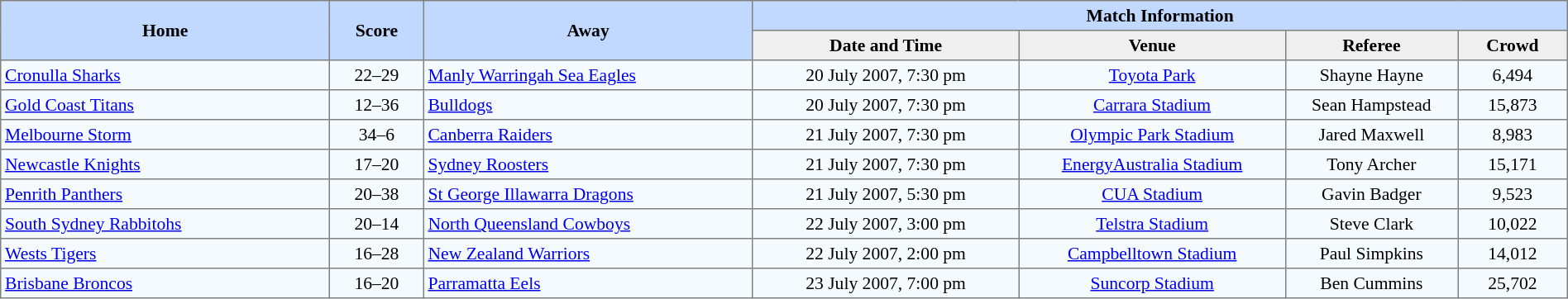<table border=1 style="border-collapse:collapse; font-size:90%; text-align:center;" cellpadding=3 cellspacing=0 width=100%>
<tr bgcolor=#C1D8FF>
<th rowspan=2 width=21%>Home</th>
<th rowspan=2 width=6%>Score</th>
<th rowspan=2 width=21%>Away</th>
<th colspan=6>Match Information</th>
</tr>
<tr bgcolor=#EFEFEF>
<th width=17%>Date and Time</th>
<th width=17%>Venue</th>
<th width=11%>Referee</th>
<th width=7%>Crowd</th>
</tr>
<tr bgcolor=#F5FAFF>
<td align=left> <a href='#'>Cronulla Sharks</a></td>
<td>22–29</td>
<td align=left> <a href='#'>Manly Warringah Sea Eagles</a></td>
<td>20 July 2007, 7:30 pm</td>
<td><a href='#'>Toyota Park</a></td>
<td>Shayne Hayne</td>
<td>6,494</td>
</tr>
<tr bgcolor=#F5FAFF>
<td align=left> <a href='#'>Gold Coast Titans</a></td>
<td>12–36</td>
<td align=left> <a href='#'>Bulldogs</a></td>
<td>20 July 2007, 7:30 pm</td>
<td><a href='#'>Carrara Stadium</a></td>
<td>Sean Hampstead</td>
<td>15,873</td>
</tr>
<tr bgcolor=#F5FAFF>
<td align=left> <a href='#'>Melbourne Storm</a></td>
<td>34–6</td>
<td align=left> <a href='#'>Canberra Raiders</a></td>
<td>21 July 2007, 7:30 pm</td>
<td><a href='#'>Olympic Park Stadium</a></td>
<td>Jared Maxwell</td>
<td>8,983</td>
</tr>
<tr bgcolor=#F5FAFF>
<td align=left> <a href='#'>Newcastle Knights</a></td>
<td>17–20</td>
<td align=left> <a href='#'>Sydney Roosters</a></td>
<td>21 July 2007, 7:30 pm</td>
<td><a href='#'>EnergyAustralia Stadium</a></td>
<td>Tony Archer</td>
<td>15,171</td>
</tr>
<tr bgcolor=#F5FAFF>
<td align=left> <a href='#'>Penrith Panthers</a></td>
<td>20–38</td>
<td align=left> <a href='#'>St George Illawarra Dragons</a></td>
<td>21 July 2007, 5:30 pm</td>
<td><a href='#'>CUA Stadium</a></td>
<td>Gavin Badger</td>
<td>9,523</td>
</tr>
<tr bgcolor=#F5FAFF>
<td align=left> <a href='#'>South Sydney Rabbitohs</a></td>
<td>20–14</td>
<td align=left> <a href='#'>North Queensland Cowboys</a></td>
<td>22 July 2007, 3:00 pm</td>
<td><a href='#'>Telstra Stadium</a></td>
<td>Steve Clark</td>
<td>10,022</td>
</tr>
<tr bgcolor=#F5FAFF>
<td align=left> <a href='#'>Wests Tigers</a></td>
<td>16–28</td>
<td align=left> <a href='#'>New Zealand Warriors</a></td>
<td>22 July 2007, 2:00 pm</td>
<td><a href='#'>Campbelltown Stadium</a></td>
<td>Paul Simpkins</td>
<td>14,012</td>
</tr>
<tr bgcolor=#F5FAFF>
<td align=left> <a href='#'>Brisbane Broncos</a></td>
<td>16–20</td>
<td align=left> <a href='#'>Parramatta Eels</a></td>
<td>23 July 2007, 7:00 pm</td>
<td><a href='#'>Suncorp Stadium</a></td>
<td>Ben Cummins</td>
<td>25,702</td>
</tr>
</table>
